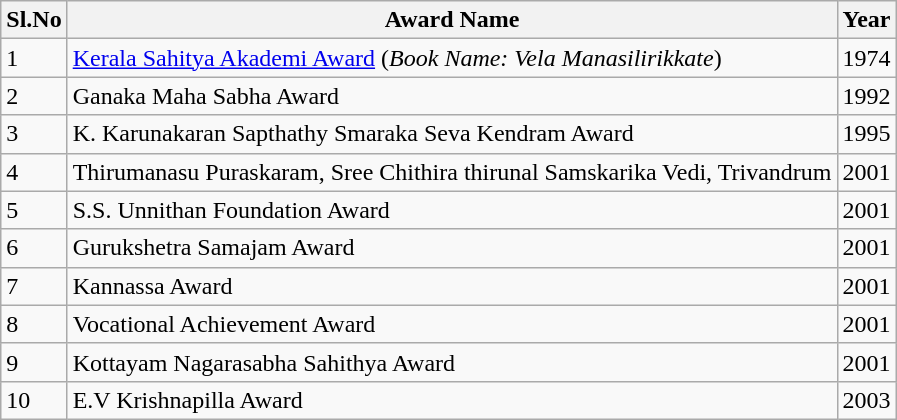<table class="wikitable">
<tr>
<th>Sl.No</th>
<th>Award Name</th>
<th>Year</th>
</tr>
<tr>
<td>1</td>
<td><a href='#'>Kerala Sahitya Akademi Award</a> (<em>Book Name: Vela Manasilirikkate</em>)</td>
<td>1974</td>
</tr>
<tr>
<td>2</td>
<td>Ganaka Maha Sabha Award</td>
<td>1992</td>
</tr>
<tr>
<td>3</td>
<td>K. Karunakaran Sapthathy Smaraka Seva Kendram Award</td>
<td>1995</td>
</tr>
<tr>
<td>4</td>
<td>Thirumanasu Puraskaram, Sree Chithira thirunal Samskarika Vedi, Trivandrum</td>
<td>2001</td>
</tr>
<tr>
<td>5</td>
<td>S.S. Unnithan Foundation Award</td>
<td>2001</td>
</tr>
<tr>
<td>6</td>
<td>Gurukshetra Samajam Award</td>
<td>2001</td>
</tr>
<tr>
<td>7</td>
<td>Kannassa Award</td>
<td>2001</td>
</tr>
<tr>
<td>8</td>
<td>Vocational Achievement Award</td>
<td>2001</td>
</tr>
<tr>
<td>9</td>
<td>Kottayam Nagarasabha Sahithya Award</td>
<td>2001</td>
</tr>
<tr>
<td>10</td>
<td>E.V Krishnapilla Award</td>
<td>2003</td>
</tr>
</table>
